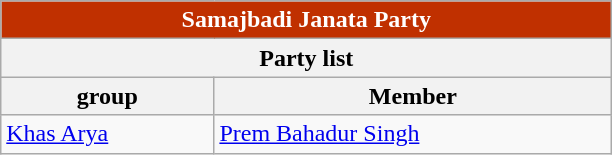<table role="presentation" class="wikitable mw-collapsible mw-collapsed">
<tr>
<th colspan="2" style="width: 300pt; background:#C03000; color: white;">Samajbadi Janata Party</th>
</tr>
<tr>
<th colspan="2">Party list</th>
</tr>
<tr>
<th> group</th>
<th>Member</th>
</tr>
<tr>
<td><a href='#'>Khas Arya</a></td>
<td><a href='#'>Prem Bahadur Singh</a></td>
</tr>
</table>
